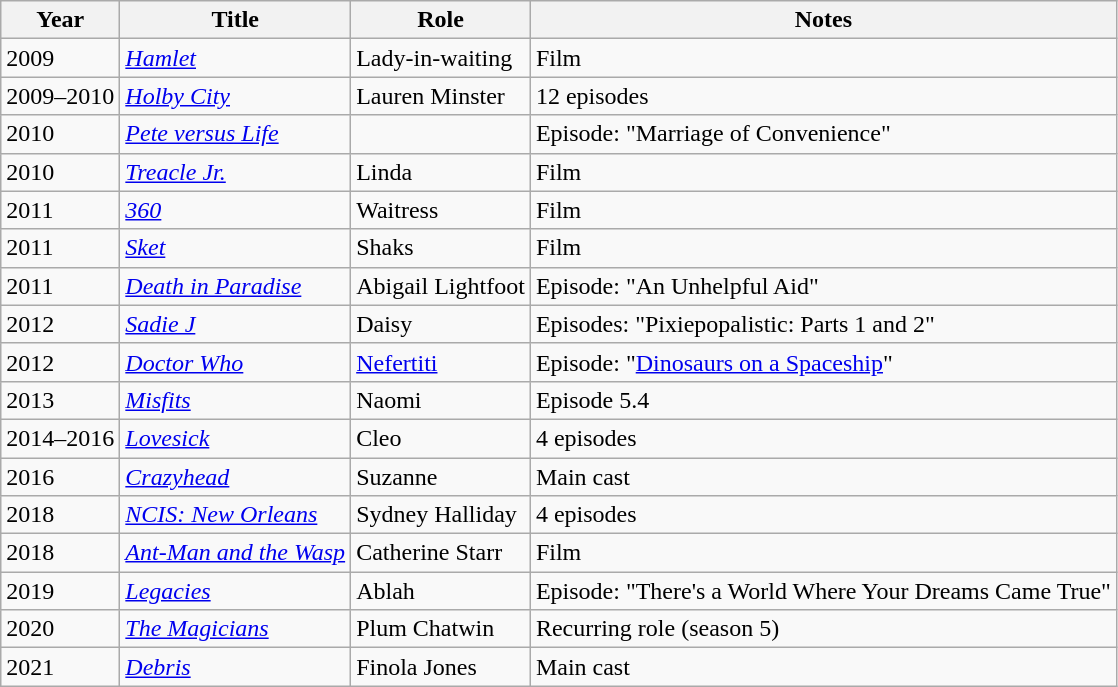<table class="wikitable" style="margin:1em 0;">
<tr>
<th>Year</th>
<th>Title</th>
<th>Role</th>
<th>Notes</th>
</tr>
<tr>
<td>2009</td>
<td><em><a href='#'>Hamlet</a></em></td>
<td>Lady-in-waiting</td>
<td>Film</td>
</tr>
<tr>
<td>2009–2010</td>
<td><em><a href='#'>Holby City</a></em></td>
<td>Lauren Minster</td>
<td>12 episodes</td>
</tr>
<tr>
<td>2010</td>
<td><em><a href='#'>Pete versus Life</a></em></td>
<td></td>
<td>Episode: "Marriage of Convenience"</td>
</tr>
<tr>
<td>2010</td>
<td><em><a href='#'>Treacle Jr.</a></em></td>
<td>Linda</td>
<td>Film</td>
</tr>
<tr>
<td>2011</td>
<td><em><a href='#'>360</a></em></td>
<td>Waitress</td>
<td>Film</td>
</tr>
<tr>
<td>2011</td>
<td><em><a href='#'>Sket</a></em></td>
<td>Shaks</td>
<td>Film</td>
</tr>
<tr>
<td>2011</td>
<td><em><a href='#'>Death in Paradise</a></em></td>
<td>Abigail Lightfoot</td>
<td>Episode: "An Unhelpful Aid"</td>
</tr>
<tr>
<td>2012</td>
<td><em><a href='#'>Sadie J</a></em></td>
<td>Daisy</td>
<td>Episodes: "Pixiepopalistic: Parts 1 and 2"</td>
</tr>
<tr>
<td>2012</td>
<td><em><a href='#'>Doctor Who</a></em></td>
<td><a href='#'>Nefertiti</a></td>
<td>Episode: "<a href='#'>Dinosaurs on a Spaceship</a>"</td>
</tr>
<tr>
<td>2013</td>
<td><em><a href='#'>Misfits</a></em></td>
<td>Naomi</td>
<td>Episode 5.4</td>
</tr>
<tr>
<td>2014–2016</td>
<td><em><a href='#'>Lovesick</a></em></td>
<td>Cleo</td>
<td>4 episodes</td>
</tr>
<tr>
<td>2016</td>
<td><em><a href='#'>Crazyhead</a></em></td>
<td>Suzanne</td>
<td>Main cast</td>
</tr>
<tr>
<td>2018</td>
<td><em><a href='#'>NCIS: New Orleans</a></em></td>
<td>Sydney Halliday</td>
<td>4 episodes</td>
</tr>
<tr>
<td>2018</td>
<td><em><a href='#'>Ant-Man and the Wasp</a></em></td>
<td>Catherine Starr</td>
<td>Film</td>
</tr>
<tr>
<td>2019</td>
<td><em><a href='#'>Legacies</a></em></td>
<td>Ablah</td>
<td>Episode: "There's a World Where Your Dreams Came True"</td>
</tr>
<tr>
<td>2020</td>
<td><em><a href='#'>The Magicians</a></em></td>
<td>Plum Chatwin</td>
<td>Recurring role (season 5)</td>
</tr>
<tr>
<td>2021</td>
<td><em><a href='#'>Debris</a></em></td>
<td>Finola Jones</td>
<td>Main cast</td>
</tr>
</table>
